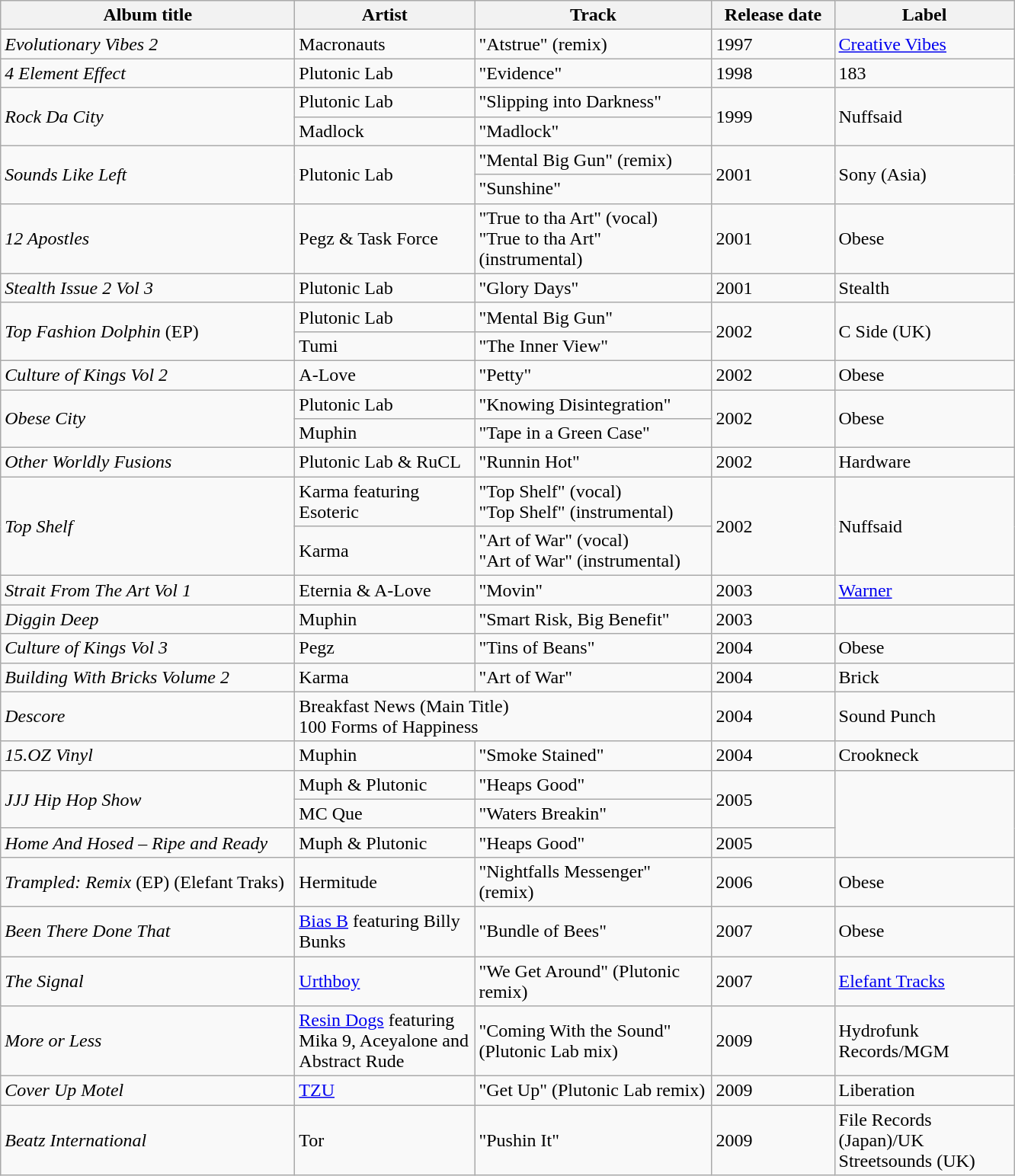<table class="wikitable">
<tr>
<th scope="col" width="250">Album title</th>
<th scope="col" width="150">Artist</th>
<th scope="col" width="200">Track</th>
<th scope="col" width="100">Release date</th>
<th scope="col" width="150">Label</th>
</tr>
<tr>
<td><em>Evolutionary Vibes 2</em></td>
<td>Macronauts</td>
<td>"Atstrue" (remix)</td>
<td>1997</td>
<td><a href='#'>Creative Vibes</a></td>
</tr>
<tr>
<td><em>4 Element Effect</em></td>
<td>Plutonic Lab</td>
<td>"Evidence"</td>
<td>1998</td>
<td>183</td>
</tr>
<tr>
<td rowspan=2><em>Rock Da City</em></td>
<td>Plutonic Lab</td>
<td>"Slipping into Darkness"</td>
<td rowspan=2>1999</td>
<td rowspan=2>Nuffsaid</td>
</tr>
<tr>
<td>Madlock</td>
<td>"Madlock"</td>
</tr>
<tr>
<td rowspan=2><em>Sounds Like Left</em></td>
<td rowspan=2>Plutonic Lab</td>
<td>"Mental Big Gun" (remix)</td>
<td rowspan=2>2001</td>
<td rowspan=2>Sony (Asia)</td>
</tr>
<tr>
<td>"Sunshine"</td>
</tr>
<tr>
<td><em>12 Apostles</em></td>
<td>Pegz & Task Force</td>
<td>"True to tha Art" (vocal) <br> "True to tha Art" (instrumental)</td>
<td>2001</td>
<td>Obese</td>
</tr>
<tr>
<td><em>Stealth Issue 2 Vol 3</em></td>
<td>Plutonic Lab</td>
<td>"Glory Days"</td>
<td>2001</td>
<td>Stealth</td>
</tr>
<tr>
<td rowspan=2><em>Top Fashion Dolphin</em> (EP)</td>
<td>Plutonic Lab</td>
<td>"Mental Big Gun"</td>
<td rowspan=2>2002</td>
<td rowspan=2>C Side (UK)</td>
</tr>
<tr>
<td>Tumi</td>
<td>"The Inner View"</td>
</tr>
<tr>
<td><em>Culture of Kings Vol 2</em></td>
<td>A-Love</td>
<td>"Petty"</td>
<td>2002</td>
<td>Obese</td>
</tr>
<tr>
<td rowspan=2><em>Obese City</em></td>
<td>Plutonic Lab</td>
<td>"Knowing Disintegration"</td>
<td rowspan=2>2002</td>
<td rowspan=2>Obese</td>
</tr>
<tr>
<td>Muphin</td>
<td>"Tape in a Green Case"</td>
</tr>
<tr>
<td><em>Other Worldly Fusions</em></td>
<td>Plutonic Lab & RuCL</td>
<td>"Runnin Hot"</td>
<td>2002</td>
<td>Hardware</td>
</tr>
<tr>
<td rowspan=2><em>Top Shelf</em></td>
<td>Karma featuring Esoteric</td>
<td>"Top Shelf" (vocal) <br> "Top Shelf" (instrumental)</td>
<td rowspan=2>2002</td>
<td rowspan=2>Nuffsaid</td>
</tr>
<tr>
<td>Karma</td>
<td>"Art of War" (vocal) <br> "Art of War" (instrumental)</td>
</tr>
<tr>
<td><em>Strait From The Art Vol 1</em></td>
<td>Eternia & A-Love</td>
<td>"Movin"</td>
<td>2003</td>
<td><a href='#'>Warner</a></td>
</tr>
<tr>
<td><em>Diggin Deep</em></td>
<td>Muphin</td>
<td>"Smart Risk, Big Benefit"</td>
<td>2003</td>
</tr>
<tr>
<td><em>Culture of Kings Vol 3</em></td>
<td>Pegz</td>
<td>"Tins of Beans"</td>
<td>2004</td>
<td>Obese</td>
</tr>
<tr>
<td><em>Building With Bricks Volume 2</em></td>
<td>Karma</td>
<td>"Art of War"</td>
<td>2004</td>
<td>Brick</td>
</tr>
<tr>
<td><em>Descore</em></td>
<td colspan=2>Breakfast News (Main Title) <br> 100 Forms of Happiness</td>
<td>2004</td>
<td>Sound Punch</td>
</tr>
<tr>
<td><em>15.OZ Vinyl</em></td>
<td>Muphin</td>
<td>"Smoke Stained"</td>
<td>2004</td>
<td>Crookneck</td>
</tr>
<tr>
<td rowspan=2><em>JJJ Hip Hop Show</em></td>
<td>Muph & Plutonic</td>
<td>"Heaps Good"</td>
<td rowspan=2>2005</td>
</tr>
<tr>
<td>MC Que</td>
<td>"Waters Breakin"</td>
</tr>
<tr>
<td><em>Home And Hosed – Ripe and Ready</em></td>
<td>Muph & Plutonic</td>
<td>"Heaps Good"</td>
<td>2005</td>
</tr>
<tr>
<td><em>Trampled: Remix</em> (EP) (Elefant Traks)</td>
<td>Hermitude</td>
<td>"Nightfalls Messenger" (remix)</td>
<td>2006</td>
<td>Obese</td>
</tr>
<tr>
<td><em>Been There Done That</em></td>
<td><a href='#'>Bias B</a> featuring Billy Bunks</td>
<td>"Bundle of Bees"</td>
<td>2007</td>
<td>Obese</td>
</tr>
<tr>
<td><em>The Signal</em></td>
<td><a href='#'>Urthboy</a></td>
<td>"We Get Around" (Plutonic remix)</td>
<td>2007</td>
<td><a href='#'>Elefant Tracks</a></td>
</tr>
<tr>
<td><em>More or Less</em></td>
<td><a href='#'>Resin Dogs</a> featuring Mika 9, Aceyalone and Abstract Rude</td>
<td>"Coming With the Sound" (Plutonic Lab mix)</td>
<td>2009</td>
<td>Hydrofunk Records/MGM</td>
</tr>
<tr>
<td><em>Cover Up Motel</em></td>
<td><a href='#'>TZU</a></td>
<td>"Get Up" (Plutonic Lab remix)</td>
<td>2009</td>
<td>Liberation</td>
</tr>
<tr>
<td><em>Beatz International</em></td>
<td>Tor</td>
<td>"Pushin It"</td>
<td>2009</td>
<td>File Records (Japan)/UK Streetsounds (UK)</td>
</tr>
</table>
